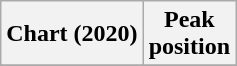<table class="wikitable sortable plainrowheaders" style="text-align:center;">
<tr>
<th scope="col">Chart (2020)</th>
<th scope="col">Peak<br>position</th>
</tr>
<tr>
</tr>
</table>
